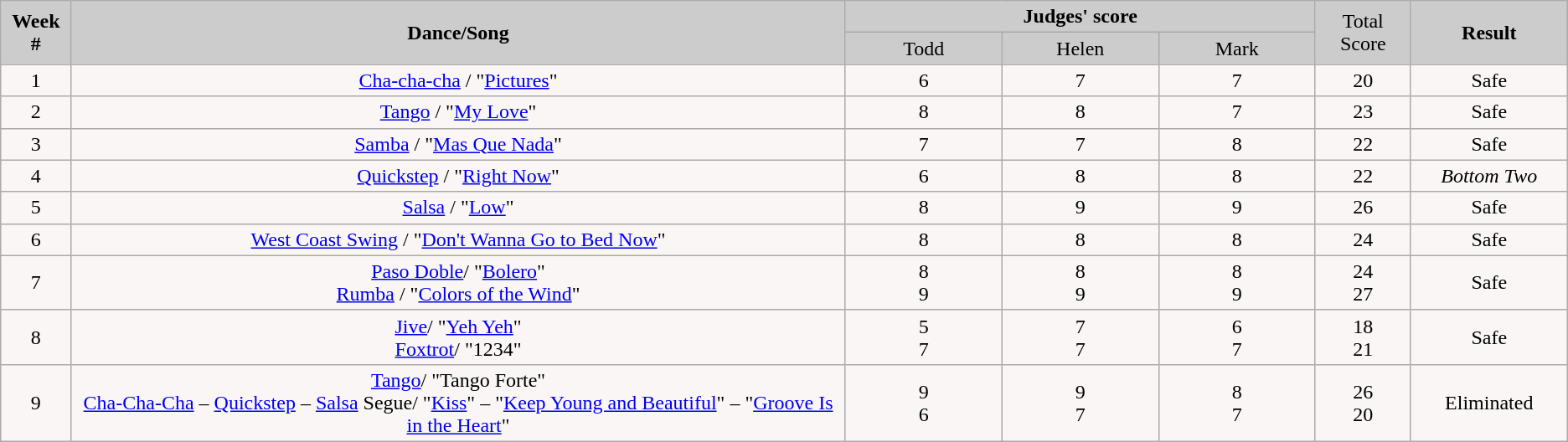<table class="wikitable mw-collapsible mw-collapsed" style="float:left;">
<tr style="background:#ccc;">
<td rowspan="2"  style="text-align:Center;"><strong>Week #</strong></td>
<td rowspan="2"  style="text-align:Center;"><strong>Dance/Song</strong></td>
<td colspan="3"  style="text-align:Center;"><strong>Judges' score</strong></td>
<td rowspan="2"  style="text-align:Center;">Total Score</td>
<td rowspan="2"  style="width:10%; text-align:center;"><strong>Result</strong></td>
</tr>
<tr style="text-align:center; background:#ccc;">
<td style="width:10%; ">Todd</td>
<td style="width:10%; ">Helen</td>
<td style="width:10%; ">Mark</td>
</tr>
<tr>
<td style="text-align:center; background:#faf6f6;">1</td>
<td style="text-align:center; background:#faf6f6;"><a href='#'>Cha-cha-cha</a> / "<a href='#'>Pictures</a>"</td>
<td style="text-align:center; background:#faf6f6;">6</td>
<td style="text-align:center; background:#faf6f6;">7</td>
<td style="text-align:center; background:#faf6f6;">7</td>
<td style="text-align:center; background:#faf6f6;">20</td>
<td style="text-align:center; background:#faf6f6;">Safe</td>
</tr>
<tr>
<td style="text-align:center; background:#faf6f6;">2</td>
<td style="text-align:center; background:#faf6f6;"><a href='#'>Tango</a> / "<a href='#'>My Love</a>"</td>
<td style="text-align:center; background:#faf6f6;">8</td>
<td style="text-align:center; background:#faf6f6;">8</td>
<td style="text-align:center; background:#faf6f6;">7</td>
<td style="text-align:center; background:#faf6f6;">23</td>
<td style="text-align:center; background:#faf6f6;">Safe</td>
</tr>
<tr style="text-align:center; background:#faf6f6;">
<td>3</td>
<td><a href='#'>Samba</a> / "<a href='#'>Mas Que Nada</a>"</td>
<td>7</td>
<td>7</td>
<td>8</td>
<td>22</td>
<td>Safe</td>
</tr>
<tr>
<td style="text-align:center; background:#faf6f6;">4</td>
<td style="text-align:center; background:#faf6f6;"><a href='#'>Quickstep</a> / "<a href='#'>Right Now</a>"</td>
<td style="text-align:center; background:#faf6f6;">6</td>
<td style="text-align:center; background:#faf6f6;">8</td>
<td style="text-align:center; background:#faf6f6;">8</td>
<td style="text-align:center; background:#faf6f6;">22</td>
<td style="text-align:center; background:#faf6f6;"><em>Bottom Two</em></td>
</tr>
<tr>
<td style="text-align:center; background:#faf6f6;">5</td>
<td style="text-align:center; background:#faf6f6;"><a href='#'>Salsa</a> / "<a href='#'>Low</a>"</td>
<td style="text-align:center; background:#faf6f6;">8</td>
<td style="text-align:center; background:#faf6f6;">9</td>
<td style="text-align:center; background:#faf6f6;">9</td>
<td style="text-align:center; background:#faf6f6;">26</td>
<td style="text-align:center; background:#faf6f6;">Safe</td>
</tr>
<tr style="text-align:center; background:#faf6f6;">
<td>6</td>
<td><a href='#'>West Coast Swing</a> / "<a href='#'>Don't Wanna Go to Bed Now</a>"</td>
<td>8</td>
<td>8</td>
<td>8</td>
<td>24</td>
<td>Safe</td>
</tr>
<tr>
<td style="text-align:center; background:#faf6f6;">7</td>
<td style="text-align:center; background:#faf6f6;"><a href='#'>Paso Doble</a>/ "<a href='#'>Bolero</a>"<br><a href='#'>Rumba</a> / "<a href='#'>Colors of the Wind</a>"</td>
<td style="text-align:center; background:#faf6f6;">8<br>9</td>
<td style="text-align:center; background:#faf6f6;">8<br>9</td>
<td style="text-align:center; background:#faf6f6;">8<br>9</td>
<td style="text-align:center; background:#faf6f6;">24<br>27</td>
<td style="text-align:center; background:#faf6f6;">Safe</td>
</tr>
<tr>
<td style="text-align:center; background:#faf6f6;">8</td>
<td style="text-align:center; background:#faf6f6;"><a href='#'>Jive</a>/ "<a href='#'>Yeh Yeh</a>"<br><a href='#'>Foxtrot</a>/ "1234"</td>
<td style="text-align:center; background:#faf6f6;">5<br>7</td>
<td style="text-align:center; background:#faf6f6;">7<br>7</td>
<td style="text-align:center; background:#faf6f6;">6<br>7</td>
<td style="text-align:center; background:#faf6f6;">18<br>21</td>
<td style="text-align:center; background:#faf6f6;">Safe</td>
</tr>
<tr>
<td style="text-align:center; background:#faf6f6;">9</td>
<td style="text-align:center; background:#faf6f6;"><a href='#'>Tango</a>/ "Tango Forte"<br><a href='#'>Cha-Cha-Cha</a> – <a href='#'>Quickstep</a> – <a href='#'>Salsa</a> Segue/ "<a href='#'>Kiss</a>" – "<a href='#'>Keep Young and Beautiful</a>" – "<a href='#'>Groove Is in the Heart</a>"</td>
<td style="text-align:center; background:#faf6f6;">9<br>6</td>
<td style="text-align:center; background:#faf6f6;">9<br>7</td>
<td style="text-align:center; background:#faf6f6;">8<br>7</td>
<td style="text-align:center; background:#faf6f6;">26<br>20</td>
<td style="text-align:center; background:#faf6f6;">Eliminated</td>
</tr>
</table>
